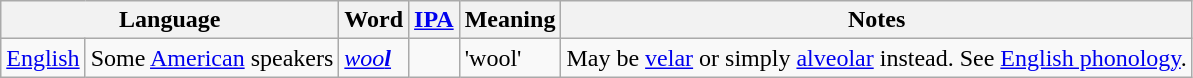<table class="wikitable">
<tr>
<th colspan=2>Language</th>
<th>Word</th>
<th><a href='#'>IPA</a></th>
<th>Meaning</th>
<th>Notes</th>
</tr>
<tr>
<td><a href='#'>English</a></td>
<td>Some <a href='#'>American</a> speakers</td>
<td><a href='#'><em>woo<strong>l<strong><em></a></td>
<td align=center></td>
<td>'wool'</td>
<td>May be <a href='#'>velar</a> or simply <a href='#'>alveolar</a> instead. See <a href='#'>English phonology</a>.</td>
</tr>
</table>
